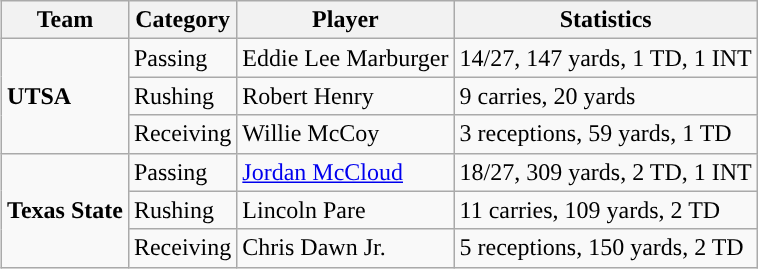<table class="wikitable" style="float: right;">
<tr>
<th>Team</th>
<th>Category</th>
<th>Player</th>
<th>Statistics</th>
</tr>
<tr>
<td rowspan=3><strong>UTSA</strong></td>
<td>Passing</td>
<td>Eddie Lee Marburger</td>
<td>14/27, 147 yards, 1 TD, 1 INT</td>
</tr>
<tr>
<td>Rushing</td>
<td>Robert Henry</td>
<td>9 carries, 20 yards</td>
</tr>
<tr>
<td>Receiving</td>
<td>Willie McCoy</td>
<td>3 receptions, 59 yards, 1 TD</td>
</tr>
<tr>
<td rowspan=3><strong>Texas State</strong></td>
<td>Passing</td>
<td><a href='#'>Jordan McCloud</a></td>
<td>18/27, 309 yards, 2 TD, 1 INT</td>
</tr>
<tr>
<td>Rushing</td>
<td>Lincoln Pare</td>
<td>11 carries, 109 yards, 2 TD</td>
</tr>
<tr>
<td>Receiving</td>
<td>Chris Dawn Jr.</td>
<td>5 receptions, 150 yards, 2 TD</td>
</tr>
</table>
